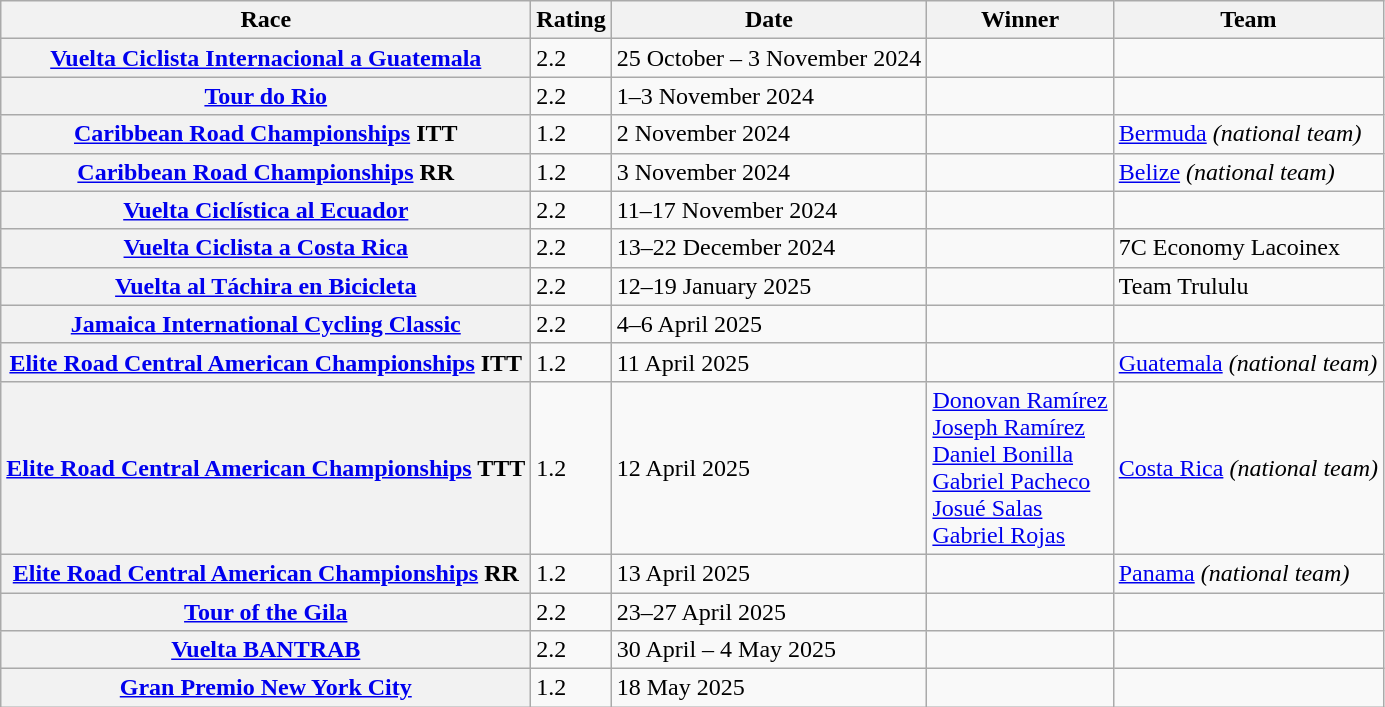<table class="wikitable plainrowheaders">
<tr>
<th scope="col">Race</th>
<th scope="col">Rating</th>
<th scope="col">Date</th>
<th scope="col">Winner</th>
<th scope="col">Team</th>
</tr>
<tr>
<th scope="row"> <a href='#'>Vuelta Ciclista Internacional a Guatemala</a></th>
<td>2.2</td>
<td>25 October – 3 November 2024</td>
<td></td>
<td></td>
</tr>
<tr>
<th scope="row"> <a href='#'>Tour do Rio</a></th>
<td>2.2</td>
<td>1–3 November 2024</td>
<td></td>
<td></td>
</tr>
<tr>
<th scope="row"> <a href='#'>Caribbean Road Championships</a> ITT</th>
<td>1.2</td>
<td>2 November 2024</td>
<td></td>
<td><a href='#'>Bermuda</a> <em>(national team)</em></td>
</tr>
<tr>
<th scope="row"> <a href='#'>Caribbean Road Championships</a> RR</th>
<td>1.2</td>
<td>3 November 2024</td>
<td></td>
<td><a href='#'>Belize</a> <em>(national team)</em></td>
</tr>
<tr>
<th scope="row"> <a href='#'>Vuelta Ciclística al Ecuador</a></th>
<td>2.2</td>
<td>11–17 November 2024</td>
<td></td>
<td></td>
</tr>
<tr>
<th scope="row"> <a href='#'>Vuelta Ciclista a Costa Rica</a></th>
<td>2.2</td>
<td>13–22 December 2024</td>
<td></td>
<td>7C Economy Lacoinex</td>
</tr>
<tr>
<th scope="row"> <a href='#'>Vuelta al Táchira en Bicicleta</a></th>
<td>2.2</td>
<td>12–19 January 2025</td>
<td></td>
<td>Team Trululu</td>
</tr>
<tr>
<th scope="row"> <a href='#'>Jamaica International Cycling Classic</a></th>
<td>2.2</td>
<td>4–6 April 2025</td>
<td></td>
<td></td>
</tr>
<tr>
<th scope="row"> <a href='#'>Elite Road Central American Championships</a> ITT</th>
<td>1.2</td>
<td>11 April 2025</td>
<td></td>
<td><a href='#'>Guatemala</a> <em>(national team)</em></td>
</tr>
<tr>
<th scope="row"> <a href='#'>Elite Road Central American Championships</a> TTT</th>
<td>1.2</td>
<td>12 April 2025</td>
<td><a href='#'>Donovan Ramírez</a><br><a href='#'>Joseph Ramírez</a><br><a href='#'>Daniel Bonilla</a><br><a href='#'>Gabriel Pacheco</a><br><a href='#'>Josué Salas</a><br><a href='#'>Gabriel Rojas</a></td>
<td><a href='#'>Costa Rica</a> <em>(national team)</em></td>
</tr>
<tr>
<th scope="row"> <a href='#'>Elite Road Central American Championships</a> RR</th>
<td>1.2</td>
<td>13 April 2025</td>
<td></td>
<td><a href='#'>Panama</a> <em>(national team)</em></td>
</tr>
<tr>
<th scope="row"> <a href='#'>Tour of the Gila</a></th>
<td>2.2</td>
<td>23–27 April 2025</td>
<td></td>
<td></td>
</tr>
<tr>
<th scope="row"> <a href='#'>Vuelta BANTRAB</a></th>
<td>2.2</td>
<td>30 April – 4 May 2025</td>
<td></td>
<td></td>
</tr>
<tr>
<th scope="row"> <a href='#'>Gran Premio New York City</a></th>
<td>1.2</td>
<td>18 May 2025</td>
<td></td>
<td></td>
</tr>
</table>
